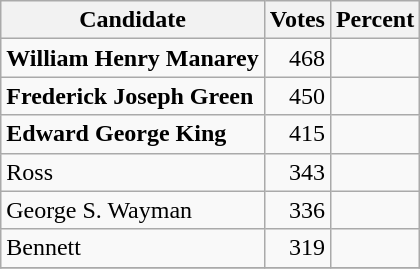<table class="wikitable">
<tr>
<th>Candidate</th>
<th>Votes</th>
<th>Percent</th>
</tr>
<tr>
<td style="font-weight:bold;">William Henry Manarey</td>
<td style="text-align:right;">468</td>
<td style="text-align:right;"></td>
</tr>
<tr>
<td style="font-weight:bold;">Frederick Joseph Green</td>
<td style="text-align:right;">450</td>
<td style="text-align:right;"></td>
</tr>
<tr>
<td style="font-weight:bold;">Edward George King</td>
<td style="text-align:right;">415</td>
<td style="text-align:right;"></td>
</tr>
<tr>
<td>Ross</td>
<td style="text-align:right;">343</td>
<td style="text-align:right;"></td>
</tr>
<tr>
<td>George S. Wayman</td>
<td style="text-align:right;">336</td>
<td style="text-align:right;"></td>
</tr>
<tr>
<td>Bennett</td>
<td style="text-align:right;">319</td>
<td style="text-align:right;"></td>
</tr>
<tr>
</tr>
</table>
